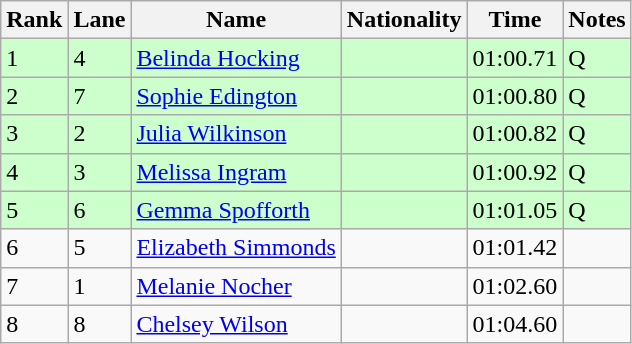<table class="wikitable">
<tr>
<th>Rank</th>
<th>Lane</th>
<th>Name</th>
<th>Nationality</th>
<th>Time</th>
<th>Notes</th>
</tr>
<tr bgcolor=ccffcc>
<td>1</td>
<td>4</td>
<td><a href='#'>Belinda Hocking</a></td>
<td></td>
<td>01:00.71</td>
<td>Q</td>
</tr>
<tr bgcolor=ccffcc>
<td>2</td>
<td>7</td>
<td><a href='#'>Sophie Edington</a></td>
<td></td>
<td>01:00.80</td>
<td>Q</td>
</tr>
<tr bgcolor=ccffcc>
<td>3</td>
<td>2</td>
<td><a href='#'>Julia Wilkinson</a></td>
<td></td>
<td>01:00.82</td>
<td>Q</td>
</tr>
<tr bgcolor=ccffcc>
<td>4</td>
<td>3</td>
<td><a href='#'>Melissa Ingram</a></td>
<td></td>
<td>01:00.92</td>
<td>Q</td>
</tr>
<tr bgcolor=ccffcc>
<td>5</td>
<td>6</td>
<td><a href='#'>Gemma Spofforth</a></td>
<td></td>
<td>01:01.05</td>
<td>Q</td>
</tr>
<tr>
<td>6</td>
<td>5</td>
<td><a href='#'>Elizabeth Simmonds</a></td>
<td></td>
<td>01:01.42</td>
<td></td>
</tr>
<tr>
<td>7</td>
<td>1</td>
<td><a href='#'>Melanie Nocher</a></td>
<td></td>
<td>01:02.60</td>
<td></td>
</tr>
<tr>
<td>8</td>
<td>8</td>
<td><a href='#'>Chelsey Wilson</a></td>
<td></td>
<td>01:04.60</td>
<td></td>
</tr>
</table>
